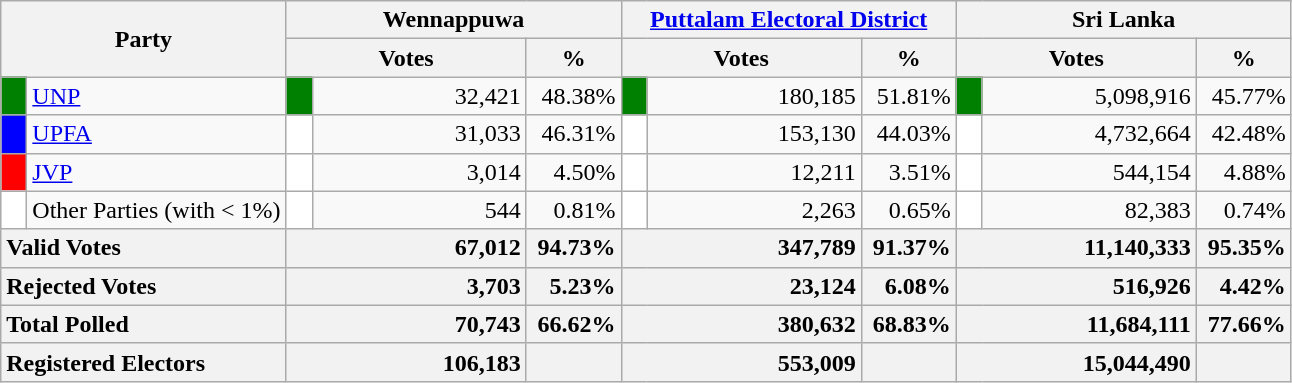<table class="wikitable">
<tr>
<th colspan="2" width="144px"rowspan="2">Party</th>
<th colspan="3" width="216px">Wennappuwa</th>
<th colspan="3" width="216px"><a href='#'>Puttalam Electoral District</a></th>
<th colspan="3" width="216px">Sri Lanka</th>
</tr>
<tr>
<th colspan="2" width="144px">Votes</th>
<th>%</th>
<th colspan="2" width="144px">Votes</th>
<th>%</th>
<th colspan="2" width="144px">Votes</th>
<th>%</th>
</tr>
<tr>
<td style="background-color:green;" width="10px"></td>
<td style="text-align:left;"><a href='#'>UNP</a></td>
<td style="background-color:green;" width="10px"></td>
<td style="text-align:right;">32,421</td>
<td style="text-align:right;">48.38%</td>
<td style="background-color:green;" width="10px"></td>
<td style="text-align:right;">180,185</td>
<td style="text-align:right;">51.81%</td>
<td style="background-color:green;" width="10px"></td>
<td style="text-align:right;">5,098,916</td>
<td style="text-align:right;">45.77%</td>
</tr>
<tr>
<td style="background-color:blue;" width="10px"></td>
<td style="text-align:left;"><a href='#'>UPFA</a></td>
<td style="background-color:white;" width="10px"></td>
<td style="text-align:right;">31,033</td>
<td style="text-align:right;">46.31%</td>
<td style="background-color:white;" width="10px"></td>
<td style="text-align:right;">153,130</td>
<td style="text-align:right;">44.03%</td>
<td style="background-color:white;" width="10px"></td>
<td style="text-align:right;">4,732,664</td>
<td style="text-align:right;">42.48%</td>
</tr>
<tr>
<td style="background-color:red;" width="10px"></td>
<td style="text-align:left;"><a href='#'>JVP</a></td>
<td style="background-color:white;" width="10px"></td>
<td style="text-align:right;">3,014</td>
<td style="text-align:right;">4.50%</td>
<td style="background-color:white;" width="10px"></td>
<td style="text-align:right;">12,211</td>
<td style="text-align:right;">3.51%</td>
<td style="background-color:white;" width="10px"></td>
<td style="text-align:right;">544,154</td>
<td style="text-align:right;">4.88%</td>
</tr>
<tr>
<td style="background-color:white;" width="10px"></td>
<td style="text-align:left;">Other Parties (with < 1%)</td>
<td style="background-color:white;" width="10px"></td>
<td style="text-align:right;">544</td>
<td style="text-align:right;">0.81%</td>
<td style="background-color:white;" width="10px"></td>
<td style="text-align:right;">2,263</td>
<td style="text-align:right;">0.65%</td>
<td style="background-color:white;" width="10px"></td>
<td style="text-align:right;">82,383</td>
<td style="text-align:right;">0.74%</td>
</tr>
<tr>
<th colspan="2" width="144px"style="text-align:left;">Valid Votes</th>
<th style="text-align:right;"colspan="2" width="144px">67,012</th>
<th style="text-align:right;">94.73%</th>
<th style="text-align:right;"colspan="2" width="144px">347,789</th>
<th style="text-align:right;">91.37%</th>
<th style="text-align:right;"colspan="2" width="144px">11,140,333</th>
<th style="text-align:right;">95.35%</th>
</tr>
<tr>
<th colspan="2" width="144px"style="text-align:left;">Rejected Votes</th>
<th style="text-align:right;"colspan="2" width="144px">3,703</th>
<th style="text-align:right;">5.23%</th>
<th style="text-align:right;"colspan="2" width="144px">23,124</th>
<th style="text-align:right;">6.08%</th>
<th style="text-align:right;"colspan="2" width="144px">516,926</th>
<th style="text-align:right;">4.42%</th>
</tr>
<tr>
<th colspan="2" width="144px"style="text-align:left;">Total Polled</th>
<th style="text-align:right;"colspan="2" width="144px">70,743</th>
<th style="text-align:right;">66.62%</th>
<th style="text-align:right;"colspan="2" width="144px">380,632</th>
<th style="text-align:right;">68.83%</th>
<th style="text-align:right;"colspan="2" width="144px">11,684,111</th>
<th style="text-align:right;">77.66%</th>
</tr>
<tr>
<th colspan="2" width="144px"style="text-align:left;">Registered Electors</th>
<th style="text-align:right;"colspan="2" width="144px">106,183</th>
<th></th>
<th style="text-align:right;"colspan="2" width="144px">553,009</th>
<th></th>
<th style="text-align:right;"colspan="2" width="144px">15,044,490</th>
<th></th>
</tr>
</table>
